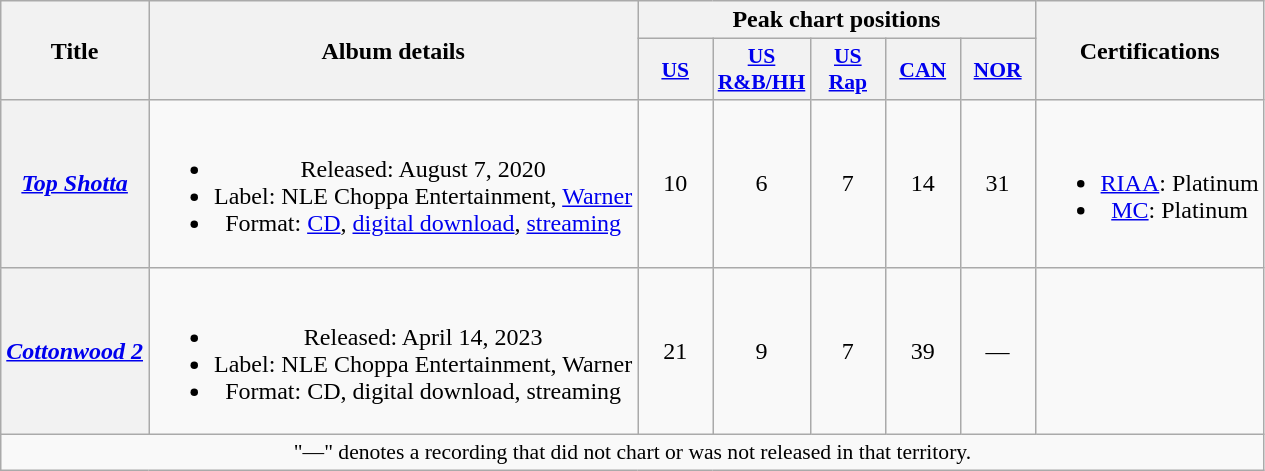<table class="wikitable plainrowheaders" style="text-align:center;">
<tr>
<th scope="col" rowspan="2">Title</th>
<th scope="col" rowspan="2">Album details</th>
<th scope="col" colspan="5">Peak chart positions</th>
<th scope="col" rowspan="2">Certifications</th>
</tr>
<tr>
<th scope="col" style="width:3em;font-size:90%;"><a href='#'>US</a><br></th>
<th scope="col" style="width:3em;font-size:90%;"><a href='#'>US<br>R&B/HH</a><br></th>
<th scope="col" style="width:3em;font-size:90%;"><a href='#'>US<br>Rap</a><br></th>
<th scope="col" style="width:3em;font-size:90%;"><a href='#'>CAN</a><br></th>
<th scope="col" style="width:3em;font-size:90%;"><a href='#'>NOR</a><br></th>
</tr>
<tr>
<th scope="row"><em><a href='#'>Top Shotta</a></em></th>
<td><br><ul><li>Released: August 7, 2020</li><li>Label: NLE Choppa Entertainment, <a href='#'>Warner</a></li><li>Format: <a href='#'>CD</a>, <a href='#'>digital download</a>, <a href='#'>streaming</a></li></ul></td>
<td>10</td>
<td>6</td>
<td>7</td>
<td>14</td>
<td>31</td>
<td><br><ul><li><a href='#'>RIAA</a>: Platinum</li><li><a href='#'>MC</a>: Platinum</li></ul></td>
</tr>
<tr>
<th scope="row"><em><a href='#'>Cottonwood 2</a></em></th>
<td><br><ul><li>Released: April 14, 2023</li><li>Label: NLE Choppa Entertainment, Warner</li><li>Format: CD, digital download, streaming</li></ul></td>
<td>21</td>
<td>9</td>
<td>7</td>
<td>39</td>
<td>—</td>
<td></td>
</tr>
<tr>
<td colspan="8" style="font-size:90%">"—" denotes a recording that did not chart or was not released in that territory.</td>
</tr>
</table>
